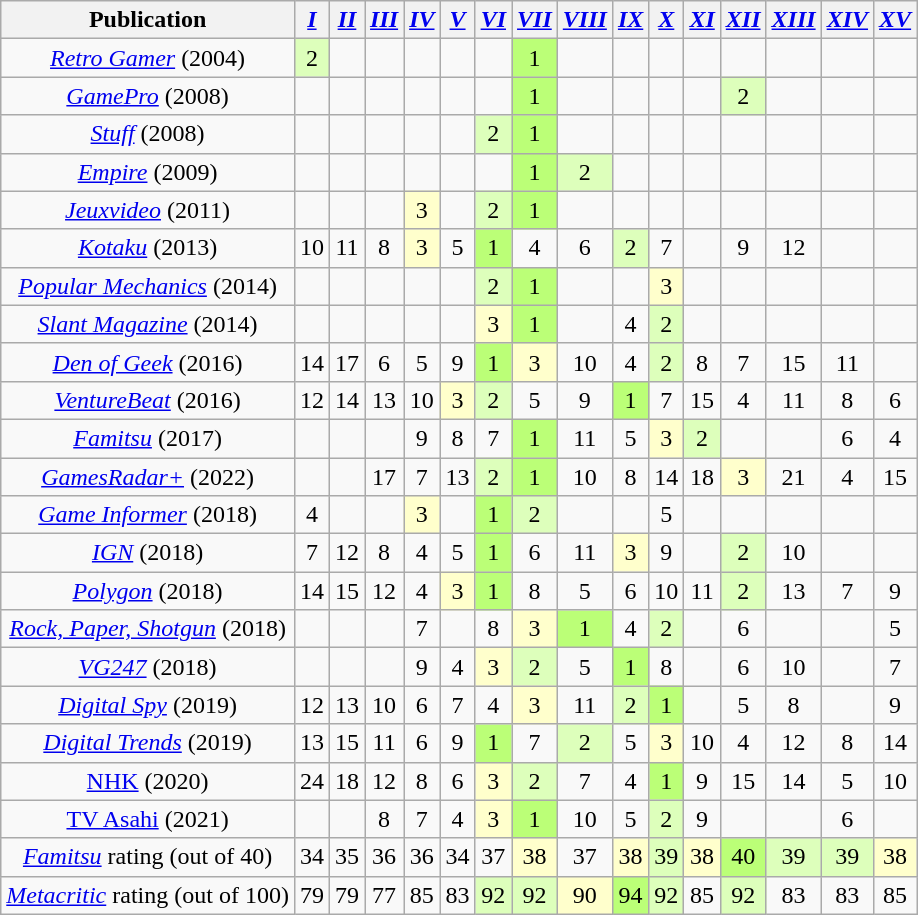<table class="wikitable col1left" style="text-align:center;">
<tr>
<th>Publication</th>
<th><em><a href='#'>I</a></em></th>
<th><em><a href='#'>II</a></em></th>
<th><em><a href='#'>III</a></em></th>
<th><em><a href='#'>IV</a></em></th>
<th><em><a href='#'>V</a></em></th>
<th><em><a href='#'>VI</a></em></th>
<th><em><a href='#'>VII</a></em></th>
<th><em><a href='#'>VIII</a></em></th>
<th><em><a href='#'>IX</a></em></th>
<th><em><a href='#'>X</a></em></th>
<th><em><a href='#'>XI</a></em></th>
<th><em><a href='#'>XII</a></em></th>
<th><em><a href='#'>XIII</a></em></th>
<th><em><a href='#'>XIV</a></em></th>
<th><em><a href='#'>XV</a></em></th>
</tr>
<tr>
<td><em><a href='#'>Retro Gamer</a></em> (2004)</td>
<td style="background:#DFB">2</td>
<td></td>
<td></td>
<td></td>
<td></td>
<td></td>
<td style="background:#BF7">1</td>
<td></td>
<td></td>
<td></td>
<td></td>
<td></td>
<td></td>
<td></td>
<td></td>
</tr>
<tr>
<td><em><a href='#'>GamePro</a></em> (2008)</td>
<td></td>
<td></td>
<td></td>
<td></td>
<td></td>
<td></td>
<td style="background:#BF7">1</td>
<td></td>
<td></td>
<td></td>
<td></td>
<td style="background:#DFB">2</td>
<td></td>
<td></td>
<td></td>
</tr>
<tr>
<td><em><a href='#'>Stuff</a></em> (2008)</td>
<td></td>
<td></td>
<td></td>
<td></td>
<td></td>
<td style="background:#DFB">2</td>
<td style="background:#BF7">1</td>
<td></td>
<td></td>
<td></td>
<td></td>
<td></td>
<td></td>
<td></td>
<td></td>
</tr>
<tr>
<td><em><a href='#'>Empire</a></em> (2009)</td>
<td></td>
<td></td>
<td></td>
<td></td>
<td></td>
<td></td>
<td style="background:#BF7">1</td>
<td style="background:#DFB">2</td>
<td></td>
<td></td>
<td></td>
<td></td>
<td></td>
<td></td>
<td></td>
</tr>
<tr>
<td><em><a href='#'>Jeuxvideo</a></em> (2011)</td>
<td></td>
<td></td>
<td></td>
<td style="background:#FFC">3</td>
<td></td>
<td style="background:#DFB">2</td>
<td style="background:#BF7">1</td>
<td></td>
<td></td>
<td></td>
<td></td>
<td></td>
<td></td>
<td></td>
<td></td>
</tr>
<tr>
<td><em><a href='#'>Kotaku</a></em> (2013)</td>
<td>10</td>
<td>11</td>
<td>8</td>
<td style="background:#FFC">3</td>
<td>5</td>
<td style="background:#BF7">1</td>
<td>4</td>
<td>6</td>
<td style="background:#DFB">2</td>
<td>7</td>
<td></td>
<td>9</td>
<td>12</td>
<td></td>
<td></td>
</tr>
<tr>
<td><em><a href='#'>Popular Mechanics</a></em> (2014)</td>
<td></td>
<td></td>
<td></td>
<td></td>
<td></td>
<td style="background:#DFB">2</td>
<td style="background:#BF7">1</td>
<td></td>
<td></td>
<td style="background:#FFC">3</td>
<td></td>
<td></td>
<td></td>
<td></td>
<td></td>
</tr>
<tr>
<td><em><a href='#'>Slant Magazine</a></em> (2014)</td>
<td></td>
<td></td>
<td></td>
<td></td>
<td></td>
<td style="background:#FFC">3</td>
<td style="background:#BF7">1</td>
<td></td>
<td>4</td>
<td style="background:#DFB">2</td>
<td></td>
<td></td>
<td></td>
<td></td>
<td></td>
</tr>
<tr>
<td><em><a href='#'>Den of Geek</a></em> (2016)</td>
<td>14</td>
<td>17</td>
<td>6</td>
<td>5</td>
<td>9</td>
<td style="background:#BF7">1</td>
<td style="background:#FFC">3</td>
<td>10</td>
<td>4</td>
<td style="background:#DFB">2</td>
<td>8</td>
<td>7</td>
<td>15</td>
<td>11</td>
<td></td>
</tr>
<tr>
<td><em><a href='#'>VentureBeat</a></em> (2016)</td>
<td>12</td>
<td>14</td>
<td>13</td>
<td>10</td>
<td style="background:#FFC">3</td>
<td style="background:#DFB">2</td>
<td>5</td>
<td>9</td>
<td style="background:#BF7">1</td>
<td>7</td>
<td>15</td>
<td>4</td>
<td>11</td>
<td>8</td>
<td>6</td>
</tr>
<tr>
<td><em><a href='#'>Famitsu</a></em> (2017)</td>
<td></td>
<td></td>
<td></td>
<td>9</td>
<td>8</td>
<td>7</td>
<td style="background:#BF7">1</td>
<td>11</td>
<td>5</td>
<td style="background:#FFC">3</td>
<td style="background:#DFB">2</td>
<td></td>
<td></td>
<td>6</td>
<td>4</td>
</tr>
<tr>
<td><em><a href='#'>GamesRadar+</a></em> (2022)</td>
<td></td>
<td></td>
<td>17</td>
<td>7</td>
<td>13</td>
<td style="background:#DFB">2</td>
<td style="background:#BF7">1</td>
<td>10</td>
<td>8</td>
<td>14</td>
<td>18</td>
<td style="background:#FFC">3</td>
<td>21</td>
<td>4</td>
<td>15</td>
</tr>
<tr>
<td><em><a href='#'>Game Informer</a></em> (2018)</td>
<td>4</td>
<td></td>
<td></td>
<td style="background:#FFC">3</td>
<td></td>
<td style="background:#BF7">1</td>
<td style="background:#DFB">2</td>
<td></td>
<td></td>
<td>5</td>
<td></td>
<td></td>
<td></td>
<td></td>
<td></td>
</tr>
<tr>
<td><em><a href='#'>IGN</a></em> (2018)</td>
<td>7</td>
<td>12</td>
<td>8</td>
<td>4</td>
<td>5</td>
<td style="background:#BF7">1</td>
<td>6</td>
<td>11</td>
<td style="background:#FFC">3</td>
<td>9</td>
<td></td>
<td style="background:#DFB">2</td>
<td>10</td>
<td></td>
<td></td>
</tr>
<tr>
<td><em><a href='#'>Polygon</a></em> (2018)</td>
<td>14</td>
<td>15</td>
<td>12</td>
<td>4</td>
<td style="background:#FFC">3</td>
<td style="background:#BF7">1</td>
<td>8</td>
<td>5</td>
<td>6</td>
<td>10</td>
<td>11</td>
<td style="background:#DFB">2</td>
<td>13</td>
<td>7</td>
<td>9</td>
</tr>
<tr>
<td><em><a href='#'>Rock, Paper, Shotgun</a></em> (2018)</td>
<td></td>
<td></td>
<td></td>
<td>7</td>
<td></td>
<td>8</td>
<td style="background:#FFC">3</td>
<td style="background:#BF7">1</td>
<td>4</td>
<td style="background:#DFB">2</td>
<td></td>
<td>6</td>
<td></td>
<td></td>
<td>5</td>
</tr>
<tr>
<td><em><a href='#'>VG247</a></em> (2018)</td>
<td></td>
<td></td>
<td></td>
<td>9</td>
<td>4</td>
<td style="background:#FFC">3</td>
<td style="background:#DFB">2</td>
<td>5</td>
<td style="background:#BF7">1</td>
<td>8</td>
<td></td>
<td>6</td>
<td>10</td>
<td></td>
<td>7</td>
</tr>
<tr>
<td><em><a href='#'>Digital Spy</a></em> (2019)</td>
<td>12</td>
<td>13</td>
<td>10</td>
<td>6</td>
<td>7</td>
<td>4</td>
<td style="background:#FFC">3</td>
<td>11</td>
<td style="background:#DFB">2</td>
<td style="background:#BF7">1</td>
<td></td>
<td>5</td>
<td>8</td>
<td></td>
<td>9</td>
</tr>
<tr>
<td><em><a href='#'>Digital Trends</a></em> (2019)</td>
<td>13</td>
<td>15</td>
<td>11</td>
<td>6</td>
<td>9</td>
<td style="background:#BF7">1</td>
<td>7</td>
<td style="background:#DFB">2</td>
<td>5</td>
<td style="background:#FFC">3</td>
<td>10</td>
<td>4</td>
<td>12</td>
<td>8</td>
<td>14</td>
</tr>
<tr>
<td><a href='#'>NHK</a> (2020)</td>
<td>24</td>
<td>18</td>
<td>12</td>
<td>8</td>
<td>6</td>
<td style="background:#FFC">3</td>
<td style="background:#DFB">2</td>
<td>7</td>
<td>4</td>
<td style="background:#BF7">1</td>
<td>9</td>
<td>15</td>
<td>14</td>
<td>5</td>
<td>10</td>
</tr>
<tr>
<td><a href='#'>TV Asahi</a> (2021)</td>
<td></td>
<td></td>
<td>8</td>
<td>7</td>
<td>4</td>
<td style="background:#FFC">3</td>
<td style="background:#BF7">1</td>
<td>10</td>
<td>5</td>
<td style="background:#DFB">2</td>
<td>9</td>
<td></td>
<td></td>
<td>6</td>
<td></td>
</tr>
<tr>
<td><em><a href='#'>Famitsu</a></em> rating (out of 40)</td>
<td>34</td>
<td>35</td>
<td>36</td>
<td>36</td>
<td>34</td>
<td>37</td>
<td style="background:#FFC">38</td>
<td>37</td>
<td style="background:#FFC">38</td>
<td style="background:#DFB">39</td>
<td style="background:#FFC">38</td>
<td style="background:#BF7">40</td>
<td style="background:#DFB">39</td>
<td style="background:#DFB">39</td>
<td style="background:#FFC">38</td>
</tr>
<tr>
<td><em><a href='#'>Metacritic</a></em> rating (out of 100)</td>
<td>79</td>
<td>79</td>
<td>77</td>
<td>85</td>
<td>83</td>
<td style="background:#DFB">92</td>
<td style="background:#DFB">92</td>
<td style="background:#FFC">90</td>
<td style="background:#BF7">94</td>
<td style="background:#DFB">92</td>
<td>85</td>
<td style="background:#DFB">92</td>
<td>83</td>
<td>83</td>
<td>85</td>
</tr>
</table>
